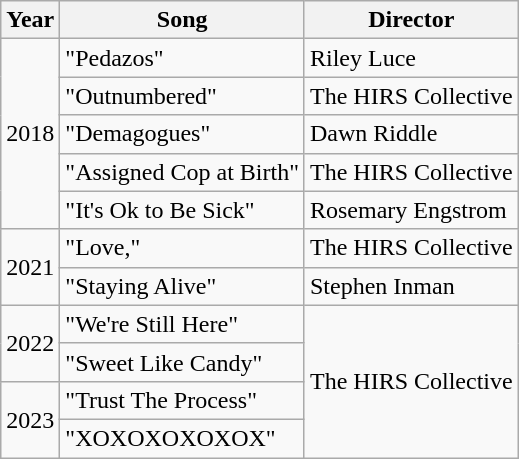<table class="wikitable">
<tr>
<th>Year</th>
<th>Song</th>
<th>Director</th>
</tr>
<tr>
<td rowspan="5">2018</td>
<td>"Pedazos"</td>
<td>Riley Luce</td>
</tr>
<tr>
<td>"Outnumbered"</td>
<td>The HIRS Collective</td>
</tr>
<tr>
<td>"Demagogues"</td>
<td>Dawn Riddle</td>
</tr>
<tr>
<td>"Assigned Cop at Birth"</td>
<td>The HIRS Collective</td>
</tr>
<tr>
<td>"It's Ok to Be Sick"</td>
<td>Rosemary Engstrom</td>
</tr>
<tr>
<td rowspan="2">2021</td>
<td>"Love,"</td>
<td>The HIRS Collective</td>
</tr>
<tr>
<td>"Staying Alive"</td>
<td>Stephen Inman</td>
</tr>
<tr>
<td rowspan="2">2022</td>
<td>"We're Still Here"</td>
<td rowspan="4">The HIRS Collective</td>
</tr>
<tr>
<td>"Sweet Like Candy"</td>
</tr>
<tr>
<td rowspan="2">2023</td>
<td>"Trust The Process"</td>
</tr>
<tr>
<td>"XOXOXOXOXOX"</td>
</tr>
</table>
